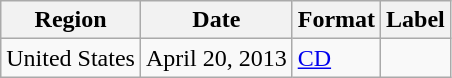<table class=wikitable>
<tr>
<th>Region</th>
<th>Date</th>
<th>Format</th>
<th>Label</th>
</tr>
<tr>
<td>United States</td>
<td>April 20, 2013</td>
<td><a href='#'>CD</a></td>
<td></td>
</tr>
</table>
